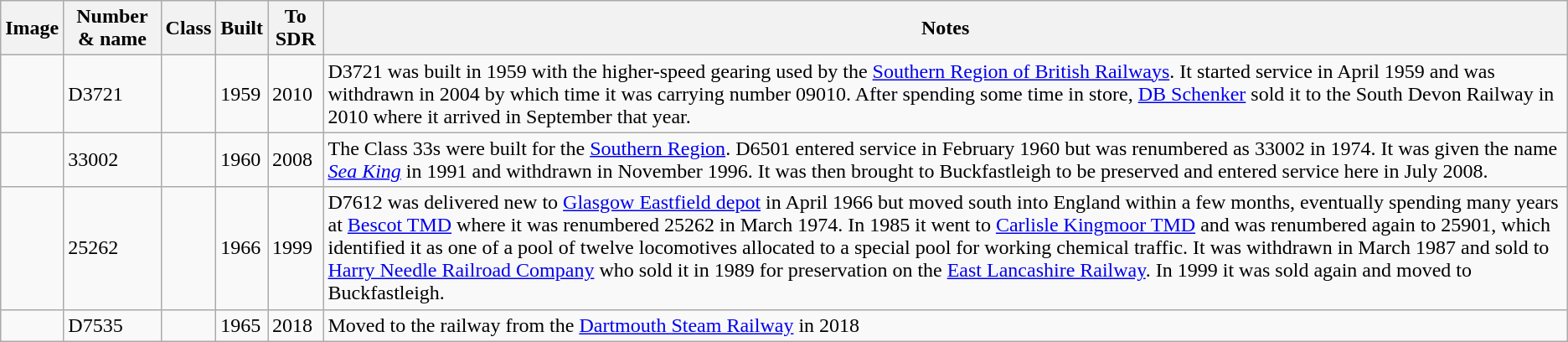<table class="wikitable sortable">
<tr>
<th class="unsortable">Image</th>
<th>Number & name</th>
<th>Class</th>
<th>Built</th>
<th>To SDR</th>
<th class="unsortable">Notes</th>
</tr>
<tr>
<td></td>
<td>D3721</td>
<td></td>
<td>1959</td>
<td>2010</td>
<td>D3721 was built in 1959 with the higher-speed gearing used by the <a href='#'>Southern Region of British Railways</a>. It started service in April 1959 and was withdrawn in 2004 by which time it was carrying number 09010. After spending some time in store, <a href='#'>DB Schenker</a> sold it to the South Devon Railway in 2010 where it arrived in September that year.</td>
</tr>
<tr>
<td></td>
<td>33002</td>
<td></td>
<td>1960</td>
<td>2008</td>
<td>The Class 33s were built for the <a href='#'>Southern Region</a>. D6501 entered service in February 1960 but was renumbered as 33002 in 1974. It was given the name <em><a href='#'>Sea King</a></em> in 1991 and withdrawn in November 1996. It was then brought to Buckfastleigh to be preserved and entered service here in July 2008.</td>
</tr>
<tr>
<td></td>
<td>25262</td>
<td></td>
<td>1966</td>
<td>1999</td>
<td>D7612 was delivered new to <a href='#'>Glasgow Eastfield depot</a> in April 1966 but moved south into England within a few months, eventually spending many years at <a href='#'>Bescot TMD</a> where it was renumbered 25262 in March 1974. In 1985 it went to <a href='#'>Carlisle Kingmoor TMD</a> and was renumbered again to 25901, which identified it as one of a pool of twelve locomotives allocated to a special pool for working chemical traffic. It was withdrawn in March 1987 and sold to <a href='#'>Harry Needle Railroad Company</a> who sold it in 1989 for preservation on the <a href='#'>East Lancashire Railway</a>. In 1999 it was sold again and moved to Buckfastleigh.</td>
</tr>
<tr>
<td></td>
<td>D7535</td>
<td></td>
<td>1965</td>
<td>2018</td>
<td>Moved to the railway from the <a href='#'>Dartmouth Steam Railway</a> in 2018</td>
</tr>
</table>
